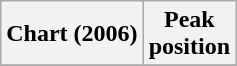<table class="wikitable sortable">
<tr>
<th>Chart (2006)</th>
<th>Peak <br> position</th>
</tr>
<tr>
</tr>
</table>
